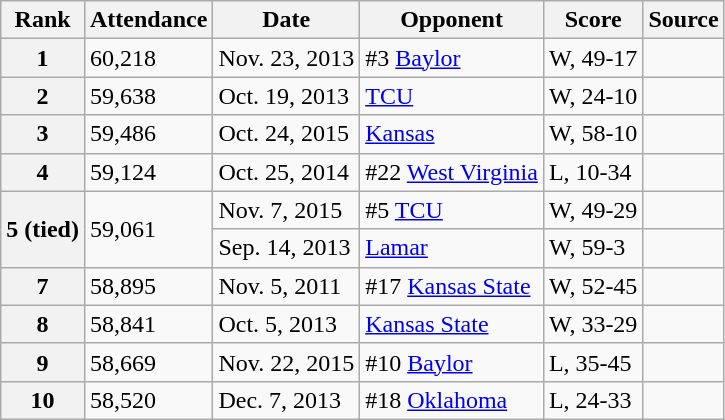<table class="wikitable">
<tr>
<th>Rank</th>
<th>Attendance</th>
<th>Date</th>
<th>Opponent</th>
<th>Score</th>
<th>Source</th>
</tr>
<tr>
<th>1</th>
<td>60,218</td>
<td>Nov. 23, 2013</td>
<td>#3 <a href='#'>Baylor</a></td>
<td>W, 49-17</td>
<td></td>
</tr>
<tr>
<th>2</th>
<td>59,638</td>
<td>Oct. 19, 2013</td>
<td><a href='#'>TCU</a></td>
<td>W, 24-10</td>
<td></td>
</tr>
<tr>
<th>3</th>
<td>59,486</td>
<td>Oct. 24, 2015</td>
<td><a href='#'>Kansas</a></td>
<td>W, 58-10</td>
<td></td>
</tr>
<tr>
<th>4</th>
<td>59,124</td>
<td>Oct. 25, 2014</td>
<td>#22 <a href='#'>West Virginia</a></td>
<td>L, 10-34</td>
<td></td>
</tr>
<tr>
<th rowspan=2>5 (tied)</th>
<td rowspan=2>59,061</td>
<td>Nov. 7, 2015</td>
<td>#5 <a href='#'>TCU</a></td>
<td>W, 49-29</td>
<td></td>
</tr>
<tr>
<td>Sep. 14, 2013</td>
<td><a href='#'>Lamar</a></td>
<td>W, 59-3</td>
<td></td>
</tr>
<tr>
<th>7</th>
<td>58,895</td>
<td>Nov. 5, 2011</td>
<td>#17 <a href='#'>Kansas State</a></td>
<td>W, 52-45</td>
<td></td>
</tr>
<tr>
<th>8</th>
<td>58,841</td>
<td>Oct. 5, 2013</td>
<td><a href='#'>Kansas State</a></td>
<td>W, 33-29</td>
<td></td>
</tr>
<tr>
<th>9</th>
<td>58,669</td>
<td>Nov. 22, 2015</td>
<td>#10 <a href='#'>Baylor</a></td>
<td>L, 35-45</td>
<td></td>
</tr>
<tr>
<th>10</th>
<td>58,520</td>
<td>Dec. 7, 2013</td>
<td>#18 <a href='#'>Oklahoma</a></td>
<td>L, 24-33</td>
<td></td>
</tr>
</table>
